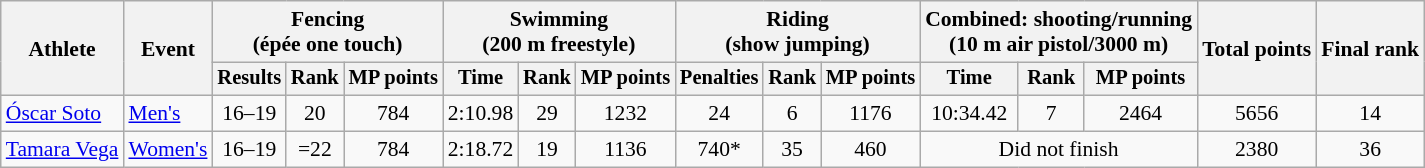<table class="wikitable" style="font-size:90%">
<tr>
<th rowspan="2">Athlete</th>
<th rowspan="2">Event</th>
<th colspan=3>Fencing<br><span>(épée one touch)</span></th>
<th colspan=3>Swimming<br><span>(200 m freestyle)</span></th>
<th colspan=3>Riding<br><span>(show jumping)</span></th>
<th colspan=3>Combined: shooting/running<br><span>(10 m air pistol/3000 m)</span></th>
<th rowspan=2>Total points</th>
<th rowspan=2>Final rank</th>
</tr>
<tr style="font-size:95%">
<th>Results</th>
<th>Rank</th>
<th>MP points</th>
<th>Time</th>
<th>Rank</th>
<th>MP points</th>
<th>Penalties</th>
<th>Rank</th>
<th>MP points</th>
<th>Time</th>
<th>Rank</th>
<th>MP points</th>
</tr>
<tr align=center>
<td align=left><a href='#'>Óscar Soto</a></td>
<td align=left><a href='#'>Men's</a></td>
<td>16–19</td>
<td>20</td>
<td>784</td>
<td>2:10.98</td>
<td>29</td>
<td>1232</td>
<td>24</td>
<td>6</td>
<td>1176</td>
<td>10:34.42</td>
<td>7</td>
<td>2464</td>
<td>5656</td>
<td>14</td>
</tr>
<tr align=center>
<td align=left><a href='#'>Tamara Vega</a></td>
<td align=left><a href='#'>Women's</a></td>
<td>16–19</td>
<td>=22</td>
<td>784</td>
<td>2:18.72</td>
<td>19</td>
<td>1136</td>
<td>740*</td>
<td>35</td>
<td>460</td>
<td colspan=3>Did not finish</td>
<td>2380</td>
<td>36</td>
</tr>
</table>
